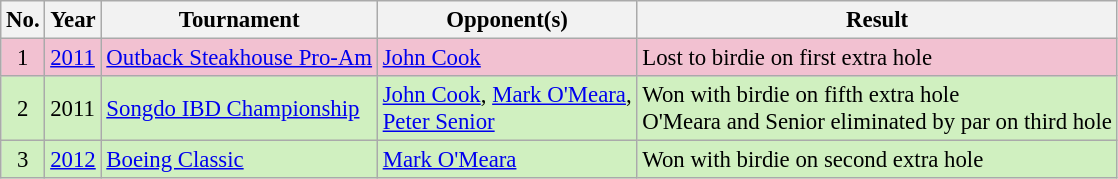<table class="wikitable" style="font-size:95%;">
<tr>
<th>No.</th>
<th>Year</th>
<th>Tournament</th>
<th>Opponent(s)</th>
<th>Result</th>
</tr>
<tr style="background:#F2C1D1;">
<td align=center>1</td>
<td><a href='#'>2011</a></td>
<td><a href='#'>Outback Steakhouse Pro-Am</a></td>
<td> <a href='#'>John Cook</a></td>
<td>Lost to birdie on first extra hole</td>
</tr>
<tr style="background:#D0F0C0;">
<td align=center>2</td>
<td>2011</td>
<td><a href='#'>Songdo IBD Championship</a></td>
<td> <a href='#'>John Cook</a>,  <a href='#'>Mark O'Meara</a>,<br> <a href='#'>Peter Senior</a></td>
<td>Won with birdie on fifth extra hole<br>O'Meara and Senior eliminated by par on third hole</td>
</tr>
<tr style="background:#D0F0C0;">
<td align=center>3</td>
<td><a href='#'>2012</a></td>
<td><a href='#'>Boeing Classic</a></td>
<td> <a href='#'>Mark O'Meara</a></td>
<td>Won with birdie on second extra hole</td>
</tr>
</table>
